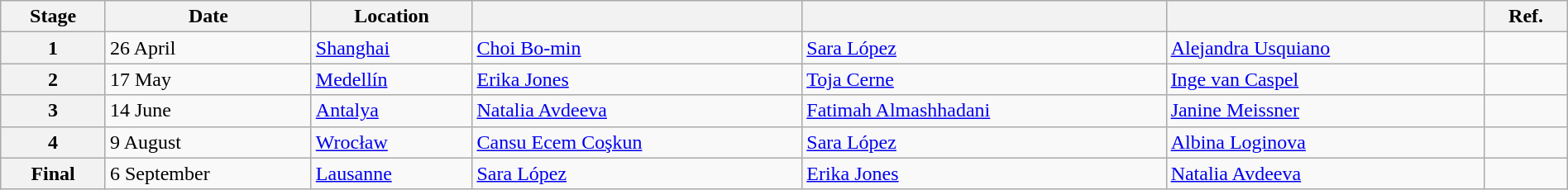<table class="wikitable" style="width:100%">
<tr>
<th>Stage</th>
<th>Date</th>
<th>Location</th>
<th></th>
<th></th>
<th></th>
<th>Ref.</th>
</tr>
<tr>
<th>1</th>
<td>26 April</td>
<td> <a href='#'>Shanghai</a></td>
<td> <a href='#'>Choi Bo-min</a></td>
<td> <a href='#'>Sara López</a></td>
<td> <a href='#'>Alejandra Usquiano</a></td>
<td></td>
</tr>
<tr>
<th>2</th>
<td>17 May</td>
<td> <a href='#'>Medellín</a></td>
<td> <a href='#'>Erika Jones</a></td>
<td> <a href='#'>Toja Cerne</a></td>
<td> <a href='#'>Inge van Caspel</a></td>
<td></td>
</tr>
<tr>
<th>3</th>
<td>14 June</td>
<td> <a href='#'>Antalya</a></td>
<td> <a href='#'>Natalia Avdeeva</a></td>
<td> <a href='#'>Fatimah Almashhadani</a></td>
<td> <a href='#'>Janine Meissner</a></td>
<td></td>
</tr>
<tr>
<th>4</th>
<td>9 August</td>
<td> <a href='#'>Wrocław</a></td>
<td> <a href='#'>Cansu Ecem Coşkun</a></td>
<td> <a href='#'>Sara López</a></td>
<td> <a href='#'>Albina Loginova</a></td>
<td></td>
</tr>
<tr>
<th>Final</th>
<td>6 September</td>
<td> <a href='#'>Lausanne</a></td>
<td> <a href='#'>Sara López</a></td>
<td> <a href='#'>Erika Jones</a></td>
<td> <a href='#'>Natalia Avdeeva</a></td>
<td></td>
</tr>
</table>
